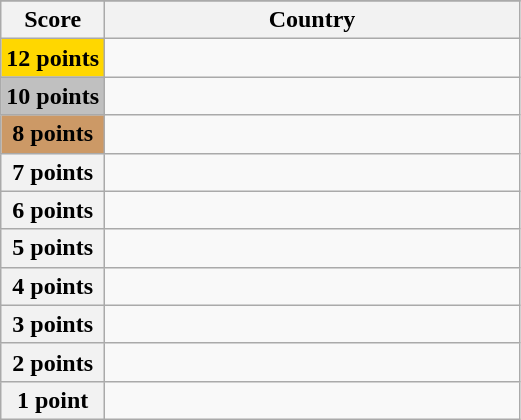<table class="wikitable">
<tr>
</tr>
<tr>
<th scope="col" width="20%">Score</th>
<th scope="col">Country</th>
</tr>
<tr>
<th scope="row" style="background:gold">12 points</th>
<td></td>
</tr>
<tr>
<th scope="row" style="background:silver">10 points</th>
<td></td>
</tr>
<tr>
<th scope="row" style="background:#CC9966">8 points</th>
<td></td>
</tr>
<tr>
<th scope="row">7 points</th>
<td></td>
</tr>
<tr>
<th scope="row">6 points</th>
<td></td>
</tr>
<tr>
<th scope="row">5 points</th>
<td></td>
</tr>
<tr>
<th scope="row">4 points</th>
<td></td>
</tr>
<tr>
<th scope="row">3 points</th>
<td></td>
</tr>
<tr>
<th scope="row">2 points</th>
<td></td>
</tr>
<tr>
<th scope="row">1 point</th>
<td></td>
</tr>
</table>
